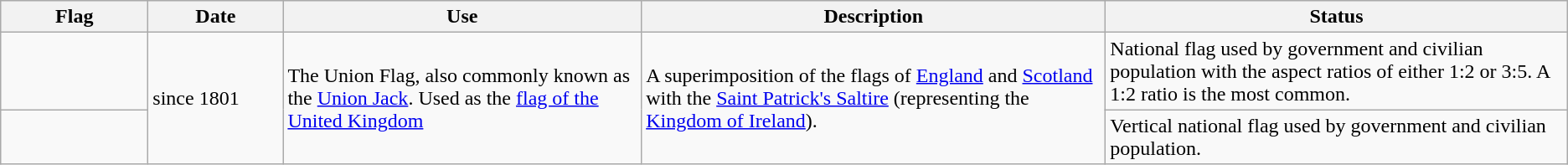<table class="wikitable">
<tr style="background:#efefef;">
<th style="width:110px;">Flag</th>
<th style="width:100px;">Date</th>
<th>Use</th>
<th>Description</th>
<th>Status</th>
</tr>
<tr>
<td><br></td>
<td rowspan="2">since 1801</td>
<td rowspan="2">The Union Flag, also commonly known as the <a href='#'>Union Jack</a>. Used as the <a href='#'>flag of the United Kingdom</a></td>
<td rowspan="2">A superimposition of the flags of <a href='#'>England</a> and <a href='#'>Scotland</a> with the <a href='#'>Saint Patrick's Saltire</a> (representing the <a href='#'>Kingdom of Ireland</a>).</td>
<td>National flag used by government and civilian population with the aspect ratios of either 1:2 or 3:5. A 1:2 ratio is the most common.</td>
</tr>
<tr>
<td><br></td>
<td>Vertical national flag used by government and civilian population.</td>
</tr>
</table>
